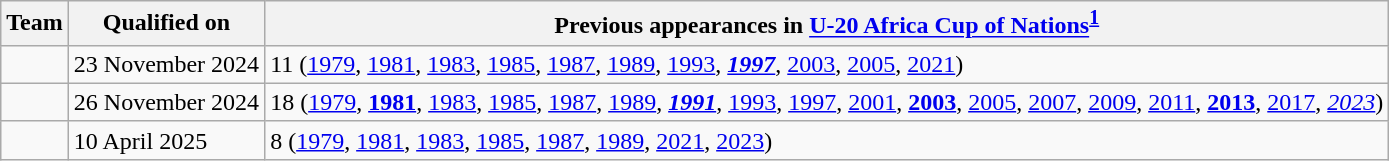<table class="wikitable sortable">
<tr>
<th>Team</th>
<th>Qualified on</th>
<th data-sort-type="number">Previous appearances in <a href='#'>U-20 Africa Cup of Nations</a><sup><strong><a href='#'>1</a></strong></sup></th>
</tr>
<tr>
<td></td>
<td>23 November 2024</td>
<td>11 (<a href='#'>1979</a>, <a href='#'>1981</a>, <a href='#'>1983</a>, <a href='#'>1985</a>, <a href='#'>1987</a>, <a href='#'>1989</a>, <a href='#'>1993</a>, <strong><em><a href='#'>1997</a></em></strong>, <a href='#'>2003</a>, <a href='#'>2005</a>, <a href='#'>2021</a>)</td>
</tr>
<tr>
<td></td>
<td>26 November 2024</td>
<td>18 (<a href='#'>1979</a>, <strong><a href='#'>1981</a></strong>, <a href='#'>1983</a>, <a href='#'>1985</a>, <a href='#'>1987</a>, <a href='#'>1989</a>, <strong><em><a href='#'>1991</a></em></strong>, <a href='#'>1993</a>, <a href='#'>1997</a>, <a href='#'>2001</a>, <strong><a href='#'>2003</a></strong>, <a href='#'>2005</a>, <a href='#'>2007</a>, <a href='#'>2009</a>, <a href='#'>2011</a>, <strong><a href='#'>2013</a></strong>, <a href='#'>2017</a>, <em><a href='#'>2023</a></em>)</td>
</tr>
<tr>
<td></td>
<td>10 April 2025</td>
<td>8 (<a href='#'>1979</a>, <a href='#'>1981</a>, <a href='#'>1983</a>, <a href='#'>1985</a>, <a href='#'>1987</a>, <a href='#'>1989</a>, <a href='#'>2021</a>, <a href='#'>2023</a>)</td>
</tr>
</table>
